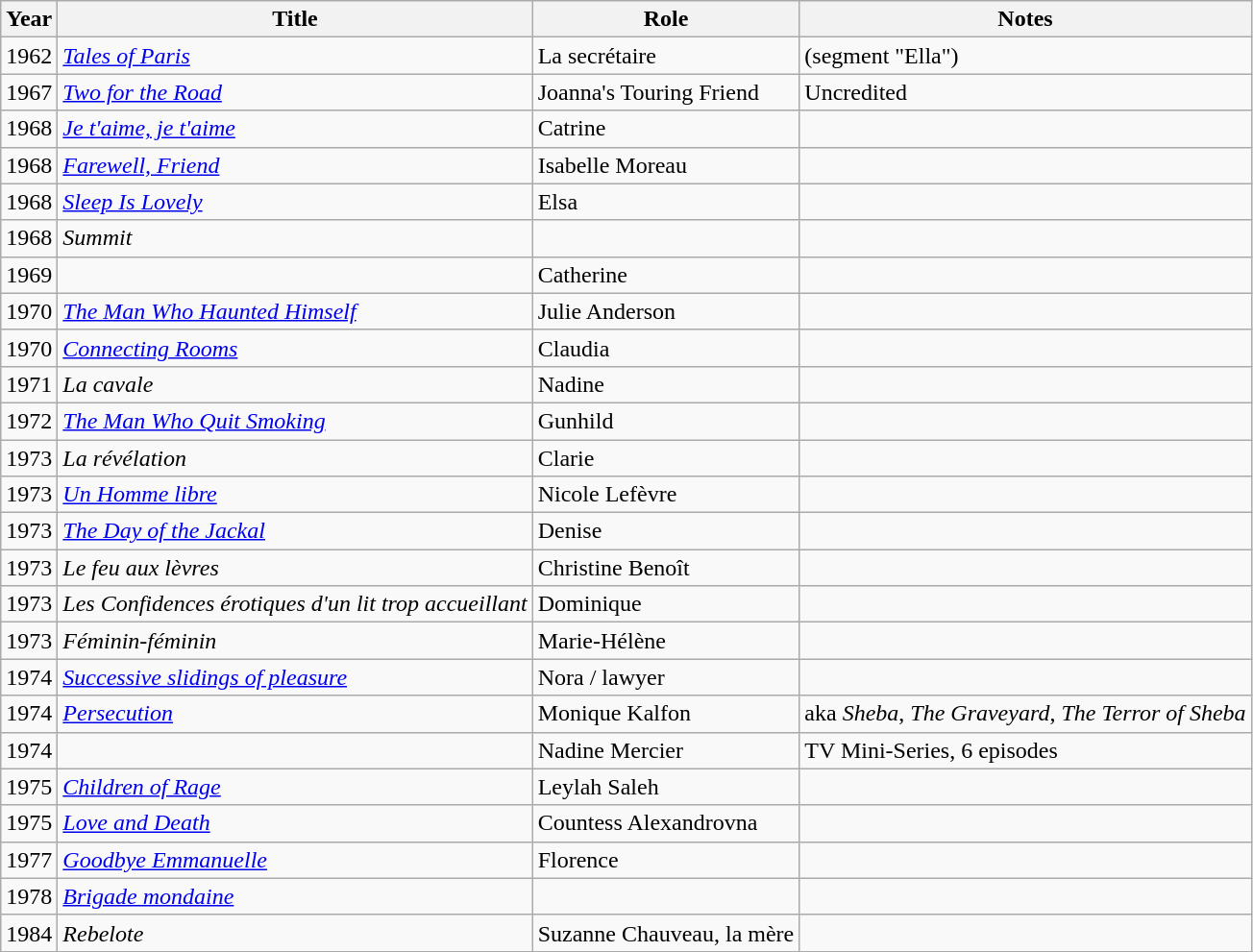<table class="wikitable">
<tr>
<th>Year</th>
<th>Title</th>
<th>Role</th>
<th>Notes</th>
</tr>
<tr>
<td>1962</td>
<td><em><a href='#'>Tales of Paris</a></em></td>
<td>La secrétaire</td>
<td>(segment "Ella")</td>
</tr>
<tr>
<td>1967</td>
<td><em><a href='#'>Two for the Road</a></em></td>
<td>Joanna's Touring Friend</td>
<td>Uncredited</td>
</tr>
<tr>
<td>1968</td>
<td><em><a href='#'>Je t'aime, je t'aime</a></em></td>
<td>Catrine</td>
<td></td>
</tr>
<tr>
<td>1968</td>
<td><em><a href='#'>Farewell, Friend</a></em></td>
<td>Isabelle Moreau</td>
<td></td>
</tr>
<tr>
<td>1968</td>
<td><em><a href='#'>Sleep Is Lovely</a></em></td>
<td>Elsa</td>
<td></td>
</tr>
<tr>
<td>1968</td>
<td><em>Summit</em></td>
<td></td>
<td></td>
</tr>
<tr>
<td>1969</td>
<td><em></em></td>
<td>Catherine</td>
<td></td>
</tr>
<tr>
<td>1970</td>
<td><em><a href='#'>The Man Who Haunted Himself</a></em></td>
<td>Julie Anderson</td>
<td></td>
</tr>
<tr>
<td>1970</td>
<td><em><a href='#'>Connecting Rooms</a></em></td>
<td>Claudia</td>
<td></td>
</tr>
<tr>
<td>1971</td>
<td><em>La cavale</em></td>
<td>Nadine</td>
<td></td>
</tr>
<tr>
<td>1972</td>
<td><em><a href='#'>The Man Who Quit Smoking</a></em></td>
<td>Gunhild</td>
<td></td>
</tr>
<tr>
<td>1973</td>
<td><em>La révélation</em></td>
<td>Clarie</td>
<td></td>
</tr>
<tr>
<td>1973</td>
<td><em><a href='#'>Un Homme libre</a></em></td>
<td>Nicole Lefèvre</td>
<td></td>
</tr>
<tr>
<td>1973</td>
<td><em><a href='#'>The Day of the Jackal</a></em></td>
<td>Denise</td>
<td></td>
</tr>
<tr>
<td>1973</td>
<td><em>Le feu aux lèvres</em></td>
<td>Christine Benoît</td>
<td></td>
</tr>
<tr>
<td>1973</td>
<td><em>Les Confidences érotiques d'un lit trop accueillant</em></td>
<td>Dominique</td>
<td></td>
</tr>
<tr>
<td>1973</td>
<td><em>Féminin-féminin</em></td>
<td>Marie-Hélène</td>
<td></td>
</tr>
<tr>
<td>1974</td>
<td><em><a href='#'>Successive slidings of pleasure</a></em></td>
<td>Nora / lawyer</td>
<td></td>
</tr>
<tr>
<td>1974</td>
<td><em><a href='#'>Persecution</a></em></td>
<td>Monique Kalfon</td>
<td>aka <em>Sheba</em>, <em>The Graveyard</em>, <em>The Terror of Sheba</em></td>
</tr>
<tr>
<td>1974</td>
<td><em></em></td>
<td>Nadine Mercier</td>
<td>TV Mini-Series, 6 episodes</td>
</tr>
<tr>
<td>1975</td>
<td><em><a href='#'>Children of Rage</a></em></td>
<td>Leylah Saleh</td>
<td></td>
</tr>
<tr>
<td>1975</td>
<td><em><a href='#'>Love and Death</a></em></td>
<td>Countess Alexandrovna</td>
<td></td>
</tr>
<tr>
<td>1977</td>
<td><em><a href='#'>Goodbye Emmanuelle</a></em></td>
<td>Florence</td>
<td></td>
</tr>
<tr>
<td>1978</td>
<td><em><a href='#'>Brigade mondaine</a></em></td>
<td></td>
<td></td>
</tr>
<tr>
<td>1984</td>
<td><em>Rebelote</em></td>
<td>Suzanne Chauveau, la mère</td>
<td></td>
</tr>
</table>
